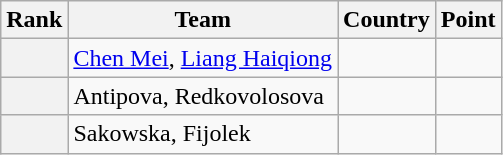<table class="wikitable sortable">
<tr>
<th>Rank</th>
<th>Team</th>
<th>Country</th>
<th>Point</th>
</tr>
<tr>
<th></th>
<td><a href='#'>Chen Mei</a>, <a href='#'>Liang Haiqiong</a></td>
<td></td>
<td></td>
</tr>
<tr>
<th></th>
<td>Antipova, Redkovolosova</td>
<td></td>
<td></td>
</tr>
<tr>
<th></th>
<td>Sakowska, Fijolek</td>
<td></td>
<td></td>
</tr>
</table>
